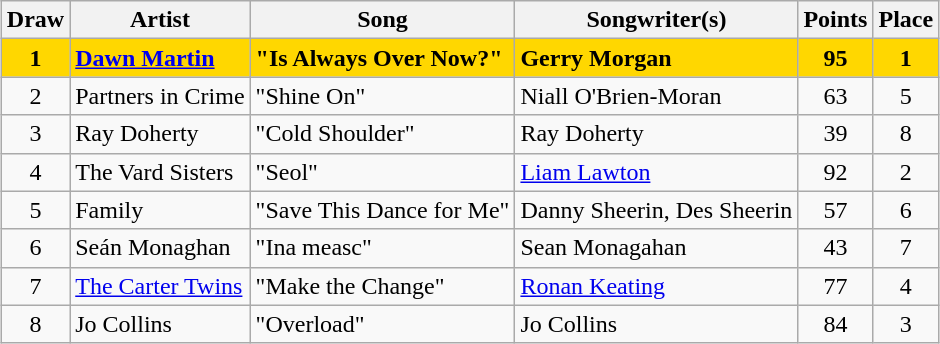<table class="sortable wikitable" style="margin: 1em auto 1em auto; text-align:center">
<tr>
<th>Draw</th>
<th>Artist</th>
<th>Song</th>
<th>Songwriter(s)</th>
<th>Points</th>
<th>Place</th>
</tr>
<tr style="font-weight:bold; background:gold;">
<td>1</td>
<td align="left"><a href='#'>Dawn Martin</a></td>
<td align="left">"Is Always Over Now?"</td>
<td align="left">Gerry Morgan</td>
<td>95</td>
<td>1</td>
</tr>
<tr>
<td>2</td>
<td align="left">Partners in Crime</td>
<td align="left">"Shine On"</td>
<td align="left">Niall O'Brien-Moran</td>
<td>63</td>
<td>5</td>
</tr>
<tr>
<td>3</td>
<td align="left">Ray Doherty</td>
<td align="left">"Cold Shoulder"</td>
<td align="left">Ray Doherty</td>
<td>39</td>
<td>8</td>
</tr>
<tr>
<td>4</td>
<td align="left">The Vard Sisters</td>
<td align="left">"Seol"</td>
<td align="left"><a href='#'>Liam Lawton</a></td>
<td>92</td>
<td>2</td>
</tr>
<tr>
<td>5</td>
<td align="left">Family</td>
<td align="left">"Save This Dance for Me"</td>
<td align="left">Danny Sheerin, Des Sheerin</td>
<td>57</td>
<td>6</td>
</tr>
<tr>
<td>6</td>
<td align="left">Seán Monaghan</td>
<td align="left">"Ina measc"</td>
<td align="left">Sean Monagahan</td>
<td>43</td>
<td>7</td>
</tr>
<tr>
<td>7</td>
<td align="left"><a href='#'>The Carter Twins</a></td>
<td align="left">"Make the Change"</td>
<td align="left"><a href='#'>Ronan Keating</a></td>
<td>77</td>
<td>4</td>
</tr>
<tr>
<td>8</td>
<td align="left">Jo Collins</td>
<td align="left">"Overload"</td>
<td align="left">Jo Collins</td>
<td>84</td>
<td>3</td>
</tr>
</table>
